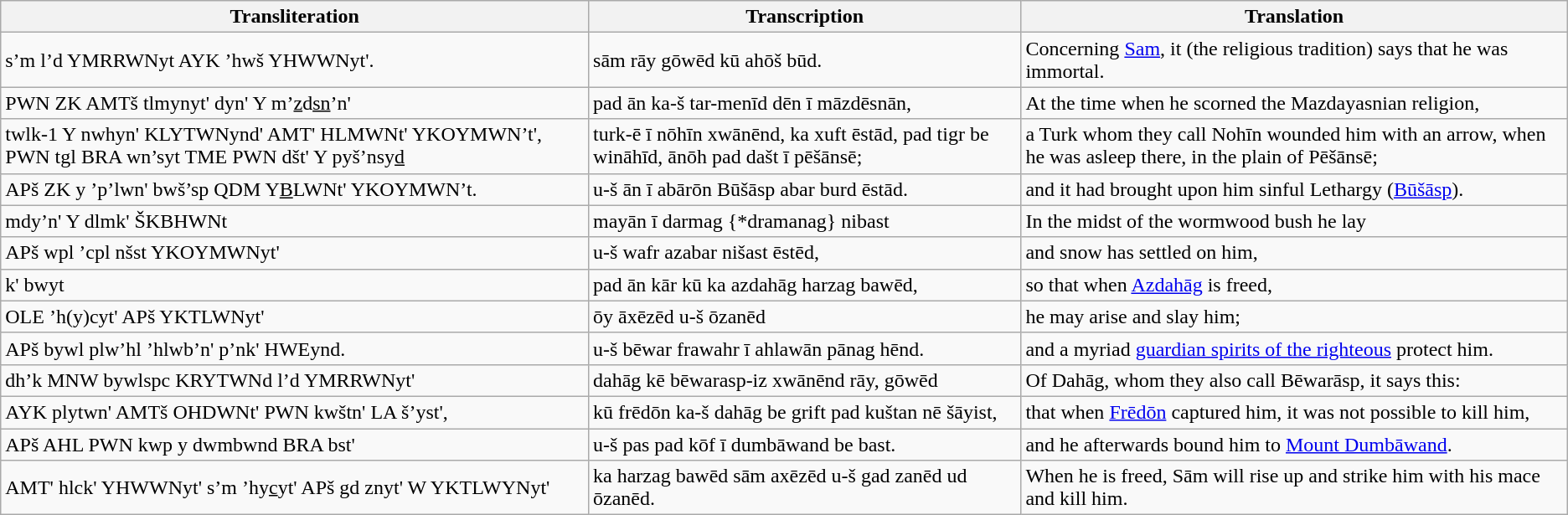<table class="wikitable">
<tr>
<th>Transliteration</th>
<th>Transcription</th>
<th>Translation</th>
</tr>
<tr>
<td>s’m l’d YMRRWNyt AYK ’hwš YHWWNyt'.</td>
<td>sām rāy gōwēd kū ahōš būd.</td>
<td>Concerning <a href='#'>Sam</a>, it (the religious tradition) says that he was immortal.</td>
</tr>
<tr>
<td>PWN ZK AMTš tlmynyt' dyn' Y m’<u>z</u>d<u>sn</u>’n'</td>
<td>pad ān ka-š tar-menīd dēn ī māzdēsnān,</td>
<td>At the time when he scorned the Mazdayasnian religion,</td>
</tr>
<tr>
<td>twlk-1 Y nwhyn' KLYTWNynd' AMT' HLMWNt' YKOYMWN’t', PWN tgl BRA wn’syt TME PWN dšt' Y pyš’nsy<u>d</u></td>
<td>turk-ē ī nōhīn xwānēnd, ka xuft ēstād, pad tigr be wināhīd, ānōh pad dašt ī pēšānsē;</td>
<td>a Turk whom they call Nohīn wounded him with an arrow, when he was asleep there, in the plain of Pēšānsē;</td>
</tr>
<tr>
<td>APš ZK y ’p’lwn' bwš’sp QDM Y<u>B</u>LWNt' YKOYMWN’t.</td>
<td>u-š ān ī abārōn Būšāsp abar burd ēstād.</td>
<td>and it had brought upon him sinful Lethargy (<a href='#'>Būšāsp</a>).</td>
</tr>
<tr>
<td>mdy’n' Y dlmk' ŠKBHWNt</td>
<td>mayān ī darmag {*dramanag} nibast</td>
<td>In the midst of the wormwood bush he lay</td>
</tr>
<tr>
<td>APš wpl ’cpl nšst YKOYMWNyt'</td>
<td>u-š wafr azabar nišast ēstēd,</td>
<td>and snow has settled on him,</td>
</tr>
<tr>
<td>k' bwyt</td>
<td>pad ān kār kū ka azdahāg harzag bawēd,</td>
<td>so that when <a href='#'>Azdahāg</a> is freed,</td>
</tr>
<tr>
<td>OLE ’h(y)cyt' APš YKTLWNyt'</td>
<td>ōy āxēzēd u-š ōzanēd</td>
<td>he may arise and slay him;</td>
</tr>
<tr>
<td>APš bywl plw’hl ’hlwb’n' p’nk' HWEynd.</td>
<td>u-š bēwar frawahr ī ahlawān pānag hēnd.</td>
<td>and a myriad <a href='#'>guardian spirits of the righteous</a> protect him.</td>
</tr>
<tr>
<td>dh’k MNW bywlspc KRYTWNd l’d YMRRWNyt'</td>
<td>dahāg kē bēwarasp-iz xwānēnd rāy, gōwēd</td>
<td>Of Dahāg, whom they also call Bēwarāsp, it says this:</td>
</tr>
<tr>
<td>AYK plytwn' AMTš OHDWNt' PWN kwštn' LA š’yst',</td>
<td>kū frēdōn ka-š dahāg be grift pad kuštan nē šāyist,</td>
<td>that when <a href='#'>Frēdōn</a> captured him, it was not possible to kill him,</td>
</tr>
<tr>
<td>APš AHL PWN kwp y dwmbwnd BRA bst'</td>
<td>u-š pas pad kōf ī dumbāwand be bast.</td>
<td>and he afterwards bound him to <a href='#'>Mount Dumbāwand</a>.</td>
</tr>
<tr>
<td>AMT' hlck' YHWWNyt' s’m ’hy<u>c</u>yt' APš gd znyt' W YKTLWYNyt'</td>
<td>ka harzag bawēd sām axēzēd u-š gad zanēd ud ōzanēd.</td>
<td>When he is freed, Sām will rise up and strike him with his mace and kill him.</td>
</tr>
</table>
